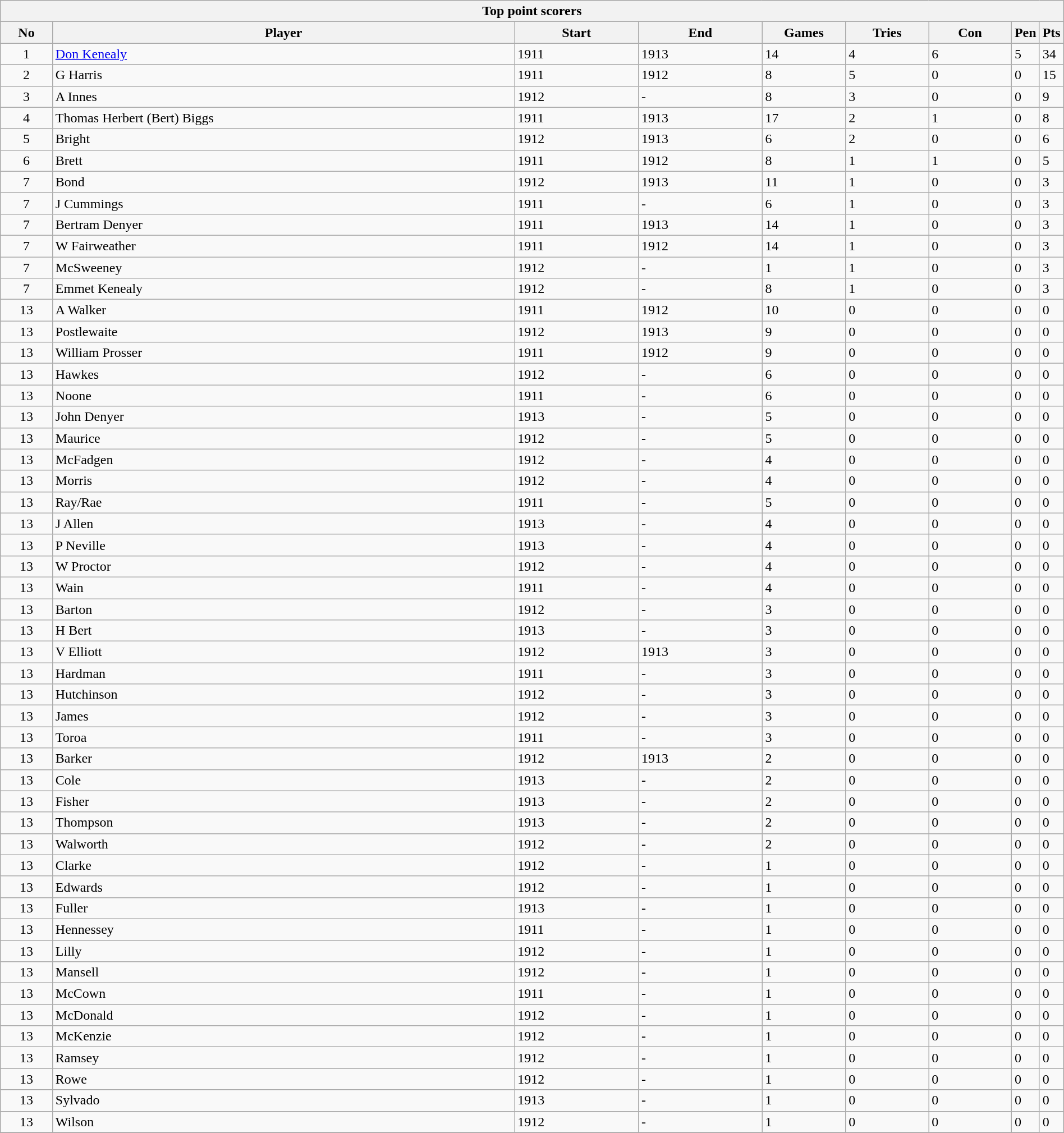<table class="wikitable collapsible sortable" style="text-align:left; font-size:100%; width:100%;">
<tr>
<th colspan="100%">Top point scorers</th>
</tr>
<tr>
<th style="width:5%;">No</th>
<th style="width:45%;">Player</th>
<th style="width:12%;">Start</th>
<th style="width:12%;">End</th>
<th style="width:8%;">Games</th>
<th style="width:8%;">Tries</th>
<th style="width:8%;">Con</th>
<th style="width:8%;">Pen</th>
<th style="width:10%;">Pts<br></th>
</tr>
<tr>
<td style="text-align:center;">1</td>
<td><a href='#'>Don Kenealy</a></td>
<td>1911</td>
<td>1913</td>
<td>14</td>
<td>4</td>
<td>6</td>
<td>5</td>
<td>34</td>
</tr>
<tr>
<td style="text-align:center;">2</td>
<td>G Harris</td>
<td>1911</td>
<td>1912</td>
<td>8</td>
<td>5</td>
<td>0</td>
<td>0</td>
<td>15</td>
</tr>
<tr>
<td style="text-align:center;">3</td>
<td>A Innes</td>
<td>1912</td>
<td>-</td>
<td>8</td>
<td>3</td>
<td>0</td>
<td>0</td>
<td>9</td>
</tr>
<tr>
<td style="text-align:center;">4</td>
<td>Thomas Herbert (Bert) Biggs</td>
<td>1911</td>
<td>1913</td>
<td>17</td>
<td>2</td>
<td>1</td>
<td>0</td>
<td>8</td>
</tr>
<tr>
<td style="text-align:center;">5</td>
<td>Bright</td>
<td>1912</td>
<td>1913</td>
<td>6</td>
<td>2</td>
<td>0</td>
<td>0</td>
<td>6</td>
</tr>
<tr>
<td style="text-align:center;">6</td>
<td>Brett</td>
<td>1911</td>
<td>1912</td>
<td>8</td>
<td>1</td>
<td>1</td>
<td>0</td>
<td>5</td>
</tr>
<tr>
<td style="text-align:center;">7</td>
<td>Bond</td>
<td>1912</td>
<td>1913</td>
<td>11</td>
<td>1</td>
<td>0</td>
<td>0</td>
<td>3</td>
</tr>
<tr>
<td style="text-align:center;">7</td>
<td>J Cummings</td>
<td>1911</td>
<td>-</td>
<td>6</td>
<td>1</td>
<td>0</td>
<td>0</td>
<td>3</td>
</tr>
<tr>
<td style="text-align:center;">7</td>
<td>Bertram Denyer</td>
<td>1911</td>
<td>1913</td>
<td>14</td>
<td>1</td>
<td>0</td>
<td>0</td>
<td>3</td>
</tr>
<tr>
<td style="text-align:center;">7</td>
<td>W Fairweather</td>
<td>1911</td>
<td>1912</td>
<td>14</td>
<td>1</td>
<td>0</td>
<td>0</td>
<td>3</td>
</tr>
<tr>
<td style="text-align:center;">7</td>
<td>McSweeney</td>
<td>1912</td>
<td>-</td>
<td>1</td>
<td>1</td>
<td>0</td>
<td>0</td>
<td>3</td>
</tr>
<tr>
<td style="text-align:center;">7</td>
<td>Emmet Kenealy</td>
<td>1912</td>
<td>-</td>
<td>8</td>
<td>1</td>
<td>0</td>
<td>0</td>
<td>3</td>
</tr>
<tr>
<td style="text-align:center;">13</td>
<td>A Walker</td>
<td>1911</td>
<td>1912</td>
<td>10</td>
<td>0</td>
<td>0</td>
<td>0</td>
<td>0</td>
</tr>
<tr>
<td style="text-align:center;">13</td>
<td>Postlewaite</td>
<td>1912</td>
<td>1913</td>
<td>9</td>
<td>0</td>
<td>0</td>
<td>0</td>
<td>0</td>
</tr>
<tr>
<td style="text-align:center;">13</td>
<td>William Prosser</td>
<td>1911</td>
<td>1912</td>
<td>9</td>
<td>0</td>
<td>0</td>
<td>0</td>
<td>0</td>
</tr>
<tr>
<td style="text-align:center;">13</td>
<td>Hawkes</td>
<td>1912</td>
<td>-</td>
<td>6</td>
<td>0</td>
<td>0</td>
<td>0</td>
<td>0</td>
</tr>
<tr>
<td style="text-align:center;">13</td>
<td>Noone</td>
<td>1911</td>
<td>-</td>
<td>6</td>
<td>0</td>
<td>0</td>
<td>0</td>
<td>0</td>
</tr>
<tr>
<td style="text-align:center;">13</td>
<td>John Denyer</td>
<td>1913</td>
<td>-</td>
<td>5</td>
<td>0</td>
<td>0</td>
<td>0</td>
<td>0</td>
</tr>
<tr>
<td style="text-align:center;">13</td>
<td>Maurice</td>
<td>1912</td>
<td>-</td>
<td>5</td>
<td>0</td>
<td>0</td>
<td>0</td>
<td>0</td>
</tr>
<tr>
<td style="text-align:center;">13</td>
<td>McFadgen</td>
<td>1912</td>
<td>-</td>
<td>4</td>
<td>0</td>
<td>0</td>
<td>0</td>
<td>0</td>
</tr>
<tr>
<td style="text-align:center;">13</td>
<td>Morris</td>
<td>1912</td>
<td>-</td>
<td>4</td>
<td>0</td>
<td>0</td>
<td>0</td>
<td>0</td>
</tr>
<tr>
<td style="text-align:center;">13</td>
<td>Ray/Rae</td>
<td>1911</td>
<td>-</td>
<td>5</td>
<td>0</td>
<td>0</td>
<td>0</td>
<td>0</td>
</tr>
<tr>
<td style="text-align:center;">13</td>
<td>J Allen</td>
<td>1913</td>
<td>-</td>
<td>4</td>
<td>0</td>
<td>0</td>
<td>0</td>
<td>0</td>
</tr>
<tr>
<td style="text-align:center;">13</td>
<td>P Neville</td>
<td>1913</td>
<td>-</td>
<td>4</td>
<td>0</td>
<td>0</td>
<td>0</td>
<td>0</td>
</tr>
<tr>
<td style="text-align:center;">13</td>
<td>W Proctor</td>
<td>1912</td>
<td>-</td>
<td>4</td>
<td>0</td>
<td>0</td>
<td>0</td>
<td>0</td>
</tr>
<tr>
<td style="text-align:center;">13</td>
<td>Wain</td>
<td>1911</td>
<td>-</td>
<td>4</td>
<td>0</td>
<td>0</td>
<td>0</td>
<td>0</td>
</tr>
<tr>
<td style="text-align:center;">13</td>
<td>Barton</td>
<td>1912</td>
<td>-</td>
<td>3</td>
<td>0</td>
<td>0</td>
<td>0</td>
<td>0</td>
</tr>
<tr>
<td style="text-align:center;">13</td>
<td>H Bert</td>
<td>1913</td>
<td>-</td>
<td>3</td>
<td>0</td>
<td>0</td>
<td>0</td>
<td>0</td>
</tr>
<tr>
<td style="text-align:center;">13</td>
<td>V Elliott</td>
<td>1912</td>
<td>1913</td>
<td>3</td>
<td>0</td>
<td>0</td>
<td>0</td>
<td>0</td>
</tr>
<tr>
<td style="text-align:center;">13</td>
<td>Hardman</td>
<td>1911</td>
<td>-</td>
<td>3</td>
<td>0</td>
<td>0</td>
<td>0</td>
<td>0</td>
</tr>
<tr>
<td style="text-align:center;">13</td>
<td>Hutchinson</td>
<td>1912</td>
<td>-</td>
<td>3</td>
<td>0</td>
<td>0</td>
<td>0</td>
<td>0</td>
</tr>
<tr>
<td style="text-align:center;">13</td>
<td>James</td>
<td>1912</td>
<td>-</td>
<td>3</td>
<td>0</td>
<td>0</td>
<td>0</td>
<td>0</td>
</tr>
<tr>
<td style="text-align:center;">13</td>
<td>Toroa</td>
<td>1911</td>
<td>-</td>
<td>3</td>
<td>0</td>
<td>0</td>
<td>0</td>
<td>0</td>
</tr>
<tr>
<td style="text-align:center;">13</td>
<td>Barker</td>
<td>1912</td>
<td>1913</td>
<td>2</td>
<td>0</td>
<td>0</td>
<td>0</td>
<td>0</td>
</tr>
<tr>
<td style="text-align:center;">13</td>
<td>Cole</td>
<td>1913</td>
<td>-</td>
<td>2</td>
<td>0</td>
<td>0</td>
<td>0</td>
<td>0</td>
</tr>
<tr>
<td style="text-align:center;">13</td>
<td>Fisher</td>
<td>1913</td>
<td>-</td>
<td>2</td>
<td>0</td>
<td>0</td>
<td>0</td>
<td>0</td>
</tr>
<tr>
<td style="text-align:center;">13</td>
<td>Thompson</td>
<td>1913</td>
<td>-</td>
<td>2</td>
<td>0</td>
<td>0</td>
<td>0</td>
<td>0</td>
</tr>
<tr>
<td style="text-align:center;">13</td>
<td>Walworth</td>
<td>1912</td>
<td>-</td>
<td>2</td>
<td>0</td>
<td>0</td>
<td>0</td>
<td>0</td>
</tr>
<tr>
<td style="text-align:center;">13</td>
<td>Clarke</td>
<td>1912</td>
<td>-</td>
<td>1</td>
<td>0</td>
<td>0</td>
<td>0</td>
<td>0</td>
</tr>
<tr>
<td style="text-align:center;">13</td>
<td>Edwards</td>
<td>1912</td>
<td>-</td>
<td>1</td>
<td>0</td>
<td>0</td>
<td>0</td>
<td>0</td>
</tr>
<tr>
<td style="text-align:center;">13</td>
<td>Fuller</td>
<td>1913</td>
<td>-</td>
<td>1</td>
<td>0</td>
<td>0</td>
<td>0</td>
<td>0</td>
</tr>
<tr>
<td style="text-align:center;">13</td>
<td>Hennessey</td>
<td>1911</td>
<td>-</td>
<td>1</td>
<td>0</td>
<td>0</td>
<td>0</td>
<td>0</td>
</tr>
<tr>
<td style="text-align:center;">13</td>
<td>Lilly</td>
<td>1912</td>
<td>-</td>
<td>1</td>
<td>0</td>
<td>0</td>
<td>0</td>
<td>0</td>
</tr>
<tr>
<td style="text-align:center;">13</td>
<td>Mansell</td>
<td>1912</td>
<td>-</td>
<td>1</td>
<td>0</td>
<td>0</td>
<td>0</td>
<td>0</td>
</tr>
<tr>
<td style="text-align:center;">13</td>
<td>McCown</td>
<td>1911</td>
<td>-</td>
<td>1</td>
<td>0</td>
<td>0</td>
<td>0</td>
<td>0</td>
</tr>
<tr>
<td style="text-align:center;">13</td>
<td>McDonald</td>
<td>1912</td>
<td>-</td>
<td>1</td>
<td>0</td>
<td>0</td>
<td>0</td>
<td>0</td>
</tr>
<tr>
<td style="text-align:center;">13</td>
<td>McKenzie</td>
<td>1912</td>
<td>-</td>
<td>1</td>
<td>0</td>
<td>0</td>
<td>0</td>
<td>0</td>
</tr>
<tr>
<td style="text-align:center;">13</td>
<td>Ramsey</td>
<td>1912</td>
<td>-</td>
<td>1</td>
<td>0</td>
<td>0</td>
<td>0</td>
<td>0</td>
</tr>
<tr>
<td style="text-align:center;">13</td>
<td>Rowe</td>
<td>1912</td>
<td>-</td>
<td>1</td>
<td>0</td>
<td>0</td>
<td>0</td>
<td>0</td>
</tr>
<tr>
<td style="text-align:center;">13</td>
<td>Sylvado</td>
<td>1913</td>
<td>-</td>
<td>1</td>
<td>0</td>
<td>0</td>
<td>0</td>
<td>0</td>
</tr>
<tr>
<td style="text-align:center;">13</td>
<td>Wilson</td>
<td>1912</td>
<td>-</td>
<td>1</td>
<td>0</td>
<td>0</td>
<td>0</td>
<td>0</td>
</tr>
<tr>
</tr>
</table>
